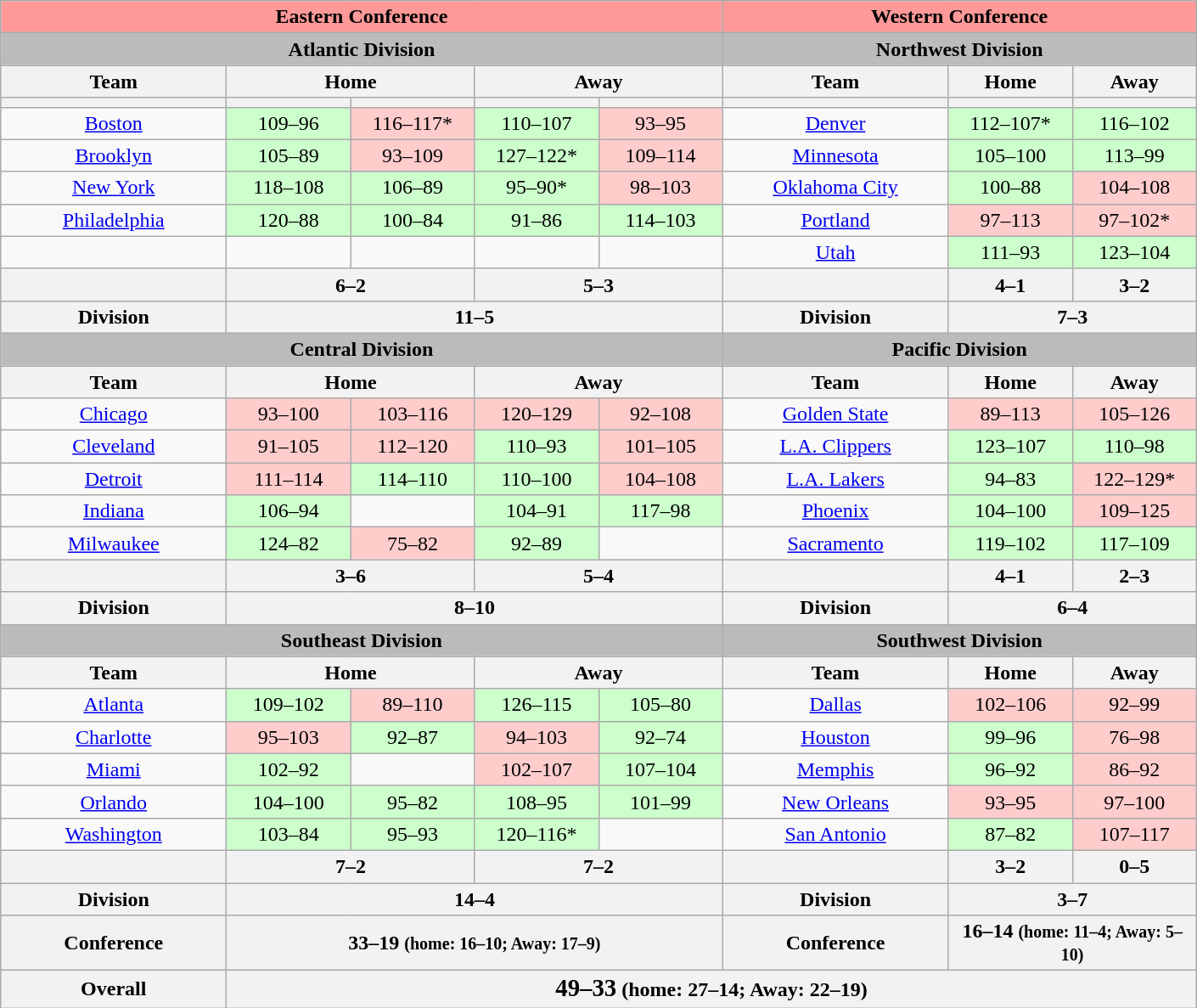<table class="wikitable" style="font-size: 100%; text-align:center;">
<tr>
<th colspan="5" style="background:#FF9999;">Eastern Conference</th>
<th colspan="3" style="background:#FF9999;">Western Conference</th>
</tr>
<tr>
<th colspan="5" style="background:#BBBBBB;">Atlantic Division</th>
<th colspan="3" style="background:#BBBBBB;">Northwest Division</th>
</tr>
<tr>
<th colspan="1">Team</th>
<th colspan="2">Home</th>
<th colspan="2">Away</th>
<th colspan="1">Team</th>
<th colspan="1">Home</th>
<th colspan="1">Away</th>
</tr>
<tr>
<th width=170></th>
<th width=90></th>
<th width=90></th>
<th width=90></th>
<th width=90></th>
<th width=170></th>
<th width=90></th>
<th width=90></th>
</tr>
<tr>
<td><a href='#'>Boston</a></td>
<td style="background:#cfc;">109–96</td>
<td style="background:#fcc;">116–117*</td>
<td style="background:#cfc;">110–107</td>
<td style="background:#fcc;">93–95</td>
<td><a href='#'>Denver</a></td>
<td style="background:#cfc;">112–107*</td>
<td style="background:#cfc;">116–102</td>
</tr>
<tr>
<td><a href='#'>Brooklyn</a></td>
<td style="background:#cfc;">105–89</td>
<td style="background:#fcc;">93–109</td>
<td style="background:#cfc;">127–122*</td>
<td style="background:#fcc;">109–114</td>
<td><a href='#'>Minnesota</a></td>
<td style="background:#cfc;">105–100</td>
<td style="background:#cfc;">113–99</td>
</tr>
<tr>
<td><a href='#'>New York</a></td>
<td style="background:#cfc;">118–108</td>
<td style="background:#cfc;">106–89</td>
<td style="background:#cfc;">95–90*</td>
<td style="background:#fcc;">98–103</td>
<td><a href='#'>Oklahoma City</a></td>
<td style="background:#cfc;">100–88</td>
<td style="background:#fcc;">104–108</td>
</tr>
<tr>
<td><a href='#'>Philadelphia</a></td>
<td style="background:#cfc;">120–88</td>
<td style="background:#cfc;">100–84</td>
<td style="background:#cfc;">91–86</td>
<td style="background:#cfc;">114–103</td>
<td><a href='#'>Portland</a></td>
<td style="background:#fcc;">97–113</td>
<td style="background:#fcc;">97–102*</td>
</tr>
<tr>
<td></td>
<td></td>
<td></td>
<td></td>
<td></td>
<td><a href='#'>Utah</a></td>
<td style="background:#cfc;">111–93</td>
<td style="background:#cfc;">123–104</td>
</tr>
<tr>
<th colspan="1"></th>
<th colspan="2"><strong>6–2</strong></th>
<th colspan="2"><strong>5–3</strong></th>
<th colspan="1"></th>
<th colspan="1"><strong>4–1</strong></th>
<th colspan="1"><strong>3–2</strong></th>
</tr>
<tr>
<th colspan="1"><strong>Division</strong></th>
<th colspan="4"><strong>11–5</strong></th>
<th colspan="1"><strong>Division</strong></th>
<th colspan="2"><strong>7–3</strong></th>
</tr>
<tr>
<th colspan="5" style="background:#BBBBBB;">Central Division</th>
<th colspan="3" style="background:#BBBBBB;">Pacific Division</th>
</tr>
<tr>
<th colspan="1">Team</th>
<th colspan="2">Home</th>
<th colspan="2">Away</th>
<th colspan="1">Team</th>
<th colspan="1">Home</th>
<th colspan="1">Away</th>
</tr>
<tr>
<td><a href='#'>Chicago</a></td>
<td style="background:#fcc;">93–100</td>
<td style="background:#fcc;">103–116</td>
<td style="background:#fcc;">120–129</td>
<td style="background:#fcc;">92–108</td>
<td><a href='#'>Golden State</a></td>
<td style="background:#fcc;">89–113</td>
<td style="background:#fcc;">105–126</td>
</tr>
<tr>
<td><a href='#'>Cleveland</a></td>
<td style="background:#fcc;">91–105</td>
<td style="background:#fcc;">112–120</td>
<td style="background:#cfc;">110–93</td>
<td style="background:#fcc;">101–105</td>
<td><a href='#'>L.A. Clippers</a></td>
<td style="background:#cfc;">123–107</td>
<td style="background:#cfc;">110–98</td>
</tr>
<tr>
<td><a href='#'>Detroit</a></td>
<td style="background:#fcc;">111–114</td>
<td style="background:#cfc;">114–110</td>
<td style="background:#cfc;">110–100</td>
<td style="background:#fcc;">104–108</td>
<td><a href='#'>L.A. Lakers</a></td>
<td style="background:#cfc;">94–83</td>
<td style="background:#fcc;">122–129*</td>
</tr>
<tr>
<td><a href='#'>Indiana</a></td>
<td style="background:#cfc;">106–94</td>
<td></td>
<td style="background:#cfc;">104–91</td>
<td style="background:#cfc;">117–98</td>
<td><a href='#'>Phoenix</a></td>
<td style="background:#cfc;">104–100</td>
<td style="background:#fcc;">109–125</td>
</tr>
<tr>
<td><a href='#'>Milwaukee</a></td>
<td style="background:#cfc;">124–82</td>
<td style="background:#fcc;">75–82</td>
<td style="background:#cfc;">92–89</td>
<td></td>
<td><a href='#'>Sacramento</a></td>
<td style="background:#cfc;">119–102</td>
<td style="background:#cfc;">117–109</td>
</tr>
<tr>
<th colspan="1"></th>
<th colspan="2"><strong>3–6</strong></th>
<th colspan="2"><strong>5–4</strong></th>
<th colspan="1"></th>
<th colspan="1"><strong>4–1</strong></th>
<th colspan="1"><strong>2–3</strong></th>
</tr>
<tr>
<th colspan="1"><strong>Division</strong></th>
<th colspan="4"><strong>8–10</strong></th>
<th colspan="1"><strong>Division</strong></th>
<th colspan="2"><strong>6–4</strong></th>
</tr>
<tr>
<th colspan="5" style="background:#BBBBBB;">Southeast Division</th>
<th colspan="3" style="background:#BBBBBB;">Southwest Division</th>
</tr>
<tr>
<th colspan="1">Team</th>
<th colspan="2">Home</th>
<th colspan="2">Away</th>
<th colspan="1">Team</th>
<th colspan="1">Home</th>
<th colspan="1">Away</th>
</tr>
<tr>
<td><a href='#'>Atlanta</a></td>
<td style="background:#cfc;">109–102</td>
<td style="background:#fcc;">89–110</td>
<td style="background:#cfc;">126–115</td>
<td style="background:#cfc;">105–80</td>
<td><a href='#'>Dallas</a></td>
<td style="background:#fcc;">102–106</td>
<td style="background:#fcc;">92–99</td>
</tr>
<tr>
<td><a href='#'>Charlotte</a></td>
<td style="background:#fcc;">95–103</td>
<td style="background:#cfc;">92–87</td>
<td style="background:#fcc;">94–103</td>
<td style="background:#cfc;">92–74</td>
<td><a href='#'>Houston</a></td>
<td style="background:#cfc;">99–96</td>
<td style="background:#fcc;">76–98</td>
</tr>
<tr>
<td><a href='#'>Miami</a></td>
<td style="background:#cfc;">102–92</td>
<td></td>
<td style="background:#fcc;">102–107</td>
<td style="background:#cfc;">107–104</td>
<td><a href='#'>Memphis</a></td>
<td style="background:#cfc;">96–92</td>
<td style="background:#fcc;">86–92</td>
</tr>
<tr>
<td><a href='#'>Orlando</a></td>
<td style="background:#cfc;">104–100</td>
<td style="background:#cfc;">95–82</td>
<td style="background:#cfc;">108–95</td>
<td style="background:#cfc;">101–99</td>
<td><a href='#'>New Orleans</a></td>
<td style="background:#fcc;">93–95</td>
<td style="background:#fcc;">97–100</td>
</tr>
<tr>
<td><a href='#'>Washington</a></td>
<td style="background:#cfc;">103–84</td>
<td style="background:#cfc;">95–93</td>
<td style="background:#cfc;">120–116*</td>
<td></td>
<td><a href='#'>San Antonio</a></td>
<td style="background:#cfc;">87–82</td>
<td style="background:#fcc;">107–117</td>
</tr>
<tr>
<th colspan="1"></th>
<th colspan="2"><strong>7–2</strong></th>
<th colspan="2"><strong>7–2</strong></th>
<th colspan="1"></th>
<th colspan="1"><strong>3–2</strong></th>
<th colspan="1"><strong>0–5</strong></th>
</tr>
<tr>
<th colspan="1"><strong>Division</strong></th>
<th colspan="4"><strong>14–4</strong></th>
<th colspan="1"><strong>Division</strong></th>
<th colspan="2"><strong>3–7</strong></th>
</tr>
<tr>
<th colspan="1"><strong>Conference</strong></th>
<th colspan="4"><strong>33–19   <small>(home: 16–10;  Away: 17–9)</small></strong></th>
<th colspan="1"><strong>Conference</strong></th>
<th colspan="2"><strong>16–14 <small>(home: 11–4; Away: 5–10)</small></strong></th>
</tr>
<tr>
<th colspan="1"><strong>Overall</strong></th>
<th colspan="7"><strong><big>49–33</big>      (home: 27–14;  Away: 22–19)</strong></th>
</tr>
</table>
